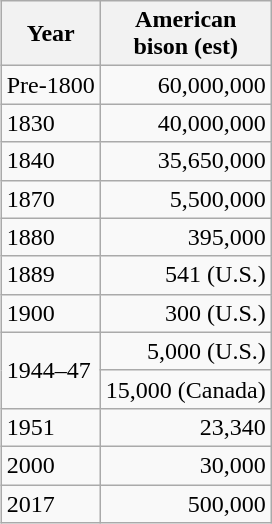<table class="wikitable" style="float:right; margin-left: 10px;">
<tr>
<th>Year</th>
<th>American<br>bison (est)</th>
</tr>
<tr>
<td>Pre-1800</td>
<td align="right">60,000,000</td>
</tr>
<tr>
<td>1830</td>
<td align="right">40,000,000</td>
</tr>
<tr>
<td>1840</td>
<td align="right">35,650,000</td>
</tr>
<tr>
<td>1870</td>
<td align="right">5,500,000</td>
</tr>
<tr>
<td>1880</td>
<td align="right">395,000</td>
</tr>
<tr>
<td>1889</td>
<td align="right">541 (U.S.)</td>
</tr>
<tr>
<td>1900</td>
<td align="right">300 (U.S.)</td>
</tr>
<tr>
<td rowspan="2">1944–47</td>
<td align="right">5,000 (U.S.)</td>
</tr>
<tr>
<td align="right">15,000 (Canada)</td>
</tr>
<tr>
<td>1951</td>
<td align="right">23,340</td>
</tr>
<tr>
<td>2000</td>
<td align="right"> 30,000</td>
</tr>
<tr>
<td>2017</td>
<td align = "right">500,000</td>
</tr>
</table>
